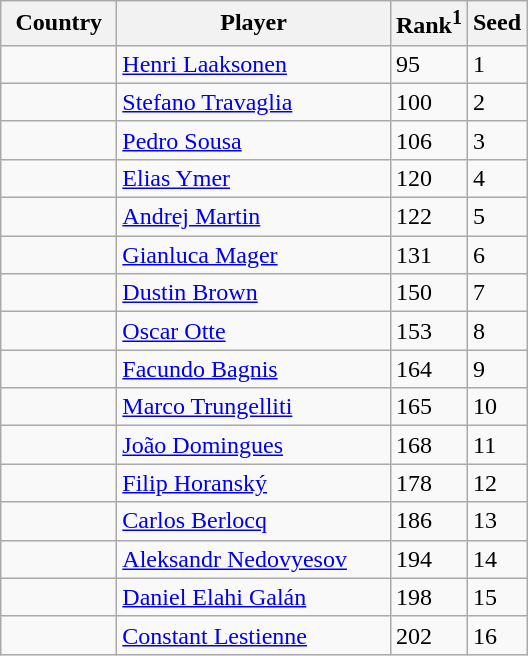<table class="wikitable">
<tr>
<th width="70">Country</th>
<th width="175">Player</th>
<th>Rank<sup>1</sup></th>
<th>Seed</th>
</tr>
<tr>
<td></td>
<td><a href='#'>Henri Laaksonen</a></td>
<td>95</td>
<td>1</td>
</tr>
<tr>
<td></td>
<td><a href='#'>Stefano Travaglia</a></td>
<td>100</td>
<td>2</td>
</tr>
<tr>
<td></td>
<td><a href='#'>Pedro Sousa</a></td>
<td>106</td>
<td>3</td>
</tr>
<tr>
<td></td>
<td><a href='#'>Elias Ymer</a></td>
<td>120</td>
<td>4</td>
</tr>
<tr>
<td></td>
<td><a href='#'>Andrej Martin</a></td>
<td>122</td>
<td>5</td>
</tr>
<tr>
<td></td>
<td><a href='#'>Gianluca Mager</a></td>
<td>131</td>
<td>6</td>
</tr>
<tr>
<td></td>
<td><a href='#'>Dustin Brown</a></td>
<td>150</td>
<td>7</td>
</tr>
<tr>
<td></td>
<td><a href='#'>Oscar Otte</a></td>
<td>153</td>
<td>8</td>
</tr>
<tr>
<td></td>
<td><a href='#'>Facundo Bagnis</a></td>
<td>164</td>
<td>9</td>
</tr>
<tr>
<td></td>
<td><a href='#'>Marco Trungelliti</a></td>
<td>165</td>
<td>10</td>
</tr>
<tr>
<td></td>
<td><a href='#'>João Domingues</a></td>
<td>168</td>
<td>11</td>
</tr>
<tr>
<td></td>
<td><a href='#'>Filip Horanský</a></td>
<td>178</td>
<td>12</td>
</tr>
<tr>
<td></td>
<td><a href='#'>Carlos Berlocq</a></td>
<td>186</td>
<td>13</td>
</tr>
<tr>
<td></td>
<td><a href='#'>Aleksandr Nedovyesov</a></td>
<td>194</td>
<td>14</td>
</tr>
<tr>
<td></td>
<td><a href='#'>Daniel Elahi Galán</a></td>
<td>198</td>
<td>15</td>
</tr>
<tr>
<td></td>
<td><a href='#'>Constant Lestienne</a></td>
<td>202</td>
<td>16</td>
</tr>
</table>
